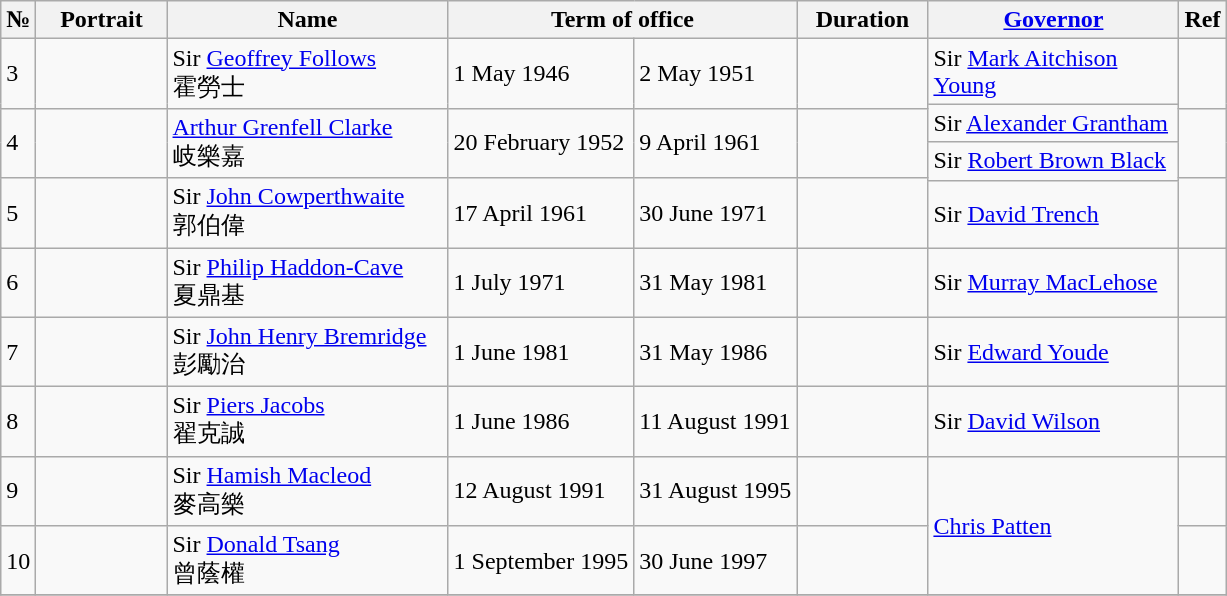<table class="wikitable"  style="text-align:left">
<tr>
<th width=10px>№</th>
<th width=80px>Portrait</th>
<th width=180px>Name</th>
<th width=180px colspan=2>Term of office</th>
<th width=80px>Duration</th>
<th width=160px><a href='#'>Governor</a></th>
<th>Ref</th>
</tr>
<tr>
<td rowspan=2>3</td>
<td rowspan=2></td>
<td rowspan=2>Sir <a href='#'>Geoffrey Follows</a><br>霍勞士</td>
<td rowspan=2>1 May 1946</td>
<td rowspan=2>2 May 1951</td>
<td rowspan=2></td>
<td>Sir <a href='#'>Mark Aitchison Young</a><br></td>
<td rowspan=2></td>
</tr>
<tr>
<td rowspan=2>Sir <a href='#'>Alexander Grantham</a><br></td>
</tr>
<tr>
<td rowspan=2>4</td>
<td rowspan=2></td>
<td rowspan=2><a href='#'>Arthur Grenfell Clarke</a><br>岐樂嘉</td>
<td rowspan=2>20 February 1952</td>
<td rowspan=2>9 April 1961</td>
<td rowspan=2></td>
<td rowspan=2></td>
</tr>
<tr>
<td rowspan=2>Sir <a href='#'>Robert Brown Black</a><br></td>
</tr>
<tr>
<td rowspan=2>5</td>
<td rowspan=2></td>
<td rowspan=2>Sir <a href='#'>John Cowperthwaite</a><br>郭伯偉</td>
<td rowspan=2>17 April 1961</td>
<td rowspan=2>30 June 1971</td>
<td rowspan=2></td>
<td rowspan=2></td>
</tr>
<tr>
<td rowspan=2>Sir <a href='#'>David Trench</a><br></td>
</tr>
<tr>
<td rowspan=2>6</td>
<td rowspan=2></td>
<td rowspan=2>Sir <a href='#'>Philip Haddon-Cave</a><br>夏鼎基</td>
<td rowspan=2>1 July 1971</td>
<td rowspan=2>31 May 1981</td>
<td rowspan=2></td>
<td rowspan=2></td>
</tr>
<tr>
<td rowspan=2>Sir <a href='#'>Murray MacLehose</a><br></td>
</tr>
<tr>
<td rowspan=2>7</td>
<td rowspan=2></td>
<td rowspan=2>Sir <a href='#'>John Henry Bremridge</a><br>彭勵治</td>
<td rowspan=2>1 June 1981</td>
<td rowspan=2>31 May 1986</td>
<td rowspan=2></td>
<td rowspan=2></td>
</tr>
<tr>
<td rowspan=2>Sir <a href='#'>Edward Youde</a><br></td>
</tr>
<tr>
<td rowspan=2>8</td>
<td rowspan=2></td>
<td rowspan=2>Sir <a href='#'>Piers Jacobs</a><br>翟克誠</td>
<td rowspan=2>1 June 1986</td>
<td rowspan=2>11 August 1991</td>
<td rowspan=2></td>
<td rowspan=2></td>
</tr>
<tr>
<td rowspan=2>Sir <a href='#'>David Wilson</a><br></td>
</tr>
<tr>
<td rowspan=2>9</td>
<td rowspan=2></td>
<td rowspan=2>Sir <a href='#'>Hamish Macleod</a><br>麥高樂</td>
<td rowspan=2>12 August 1991</td>
<td rowspan=2>31 August 1995</td>
<td rowspan=2></td>
<td rowspan=2></td>
</tr>
<tr>
<td rowspan=2><a href='#'>Chris Patten</a><br></td>
</tr>
<tr>
<td>10</td>
<td></td>
<td>Sir <a href='#'>Donald Tsang</a><br>曾蔭權</td>
<td>1 September 1995</td>
<td>30 June 1997</td>
<td></td>
<td></td>
</tr>
<tr>
</tr>
</table>
